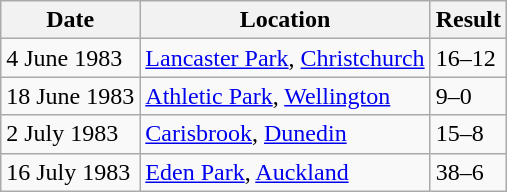<table class="wikitable" style="align:center;">
<tr>
<th>Date</th>
<th>Location</th>
<th>Result</th>
</tr>
<tr>
<td>4 June 1983</td>
<td><a href='#'>Lancaster Park</a>, <a href='#'>Christchurch</a></td>
<td> 16–12 </td>
</tr>
<tr>
<td>18 June 1983</td>
<td><a href='#'>Athletic Park</a>, <a href='#'>Wellington</a></td>
<td> 9–0 </td>
</tr>
<tr>
<td>2 July 1983</td>
<td><a href='#'>Carisbrook</a>, <a href='#'>Dunedin</a></td>
<td> 15–8 </td>
</tr>
<tr>
<td>16 July 1983</td>
<td><a href='#'>Eden Park</a>, <a href='#'>Auckland</a></td>
<td> 38–6 </td>
</tr>
</table>
